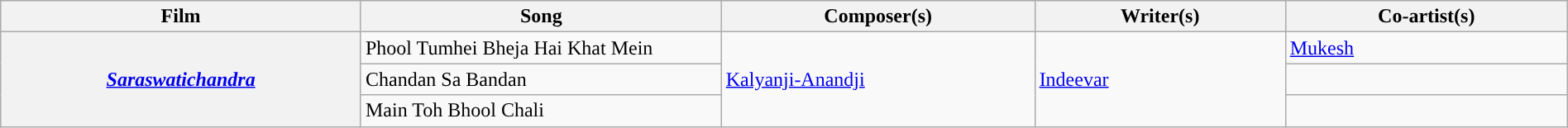<table class="wikitable plainrowheaders" style="width:100%; textcolor:#000">
<tr style="background:#b0e0e66;">
<th scope="col" style="width:23%;"><strong>Film</strong></th>
<th scope="col" style="width:23%;"><strong>Song</strong></th>
<th scope="col" style="width:20%;"><strong>Composer(s)</strong></th>
<th scope="col" style="width:16%;"><strong>Writer(s)</strong></th>
<th scope="col" style="width:18%;"><strong>Co-artist(s)</strong></th>
</tr>
<tr>
<th rowspan="3"><em><a href='#'>Saraswatichandra</a></em></th>
<td>Phool Tumhei Bheja Hai Khat Mein</td>
<td rowspan="3"><a href='#'>Kalyanji-Anandji</a></td>
<td rowspan="3"><a href='#'>Indeevar</a></td>
<td><a href='#'>Mukesh</a></td>
</tr>
<tr>
<td>Chandan Sa Bandan</td>
<td></td>
</tr>
<tr>
<td>Main Toh Bhool Chali</td>
<td></td>
</tr>
</table>
